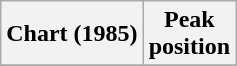<table class="wikitable sortable plainrowheaders">
<tr>
<th>Chart (1985)</th>
<th>Peak<br>position</th>
</tr>
<tr>
</tr>
</table>
